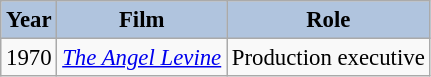<table class="wikitable" style="font-size:95%;">
<tr>
<th style="background:#B0C4DE;">Year</th>
<th style="background:#B0C4DE;">Film</th>
<th style="background:#B0C4DE;">Role</th>
</tr>
<tr>
<td>1970</td>
<td><em><a href='#'>The Angel Levine</a></em></td>
<td>Production executive</td>
</tr>
</table>
